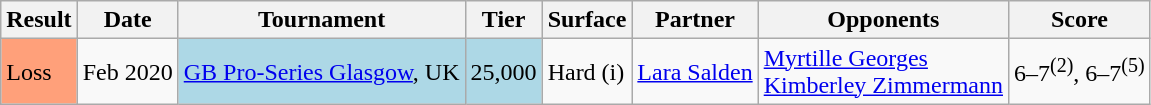<table class="sortable wikitable">
<tr>
<th>Result</th>
<th>Date</th>
<th>Tournament</th>
<th>Tier</th>
<th>Surface</th>
<th>Partner</th>
<th>Opponents</th>
<th class="unsortable">Score</th>
</tr>
<tr>
<td bgcolor="ffa07a">Loss</td>
<td>Feb 2020</td>
<td style="background:lightblue;"><a href='#'>GB Pro-Series Glasgow</a>, UK</td>
<td style="background:lightblue;">25,000</td>
<td>Hard (i)</td>
<td> <a href='#'>Lara Salden</a></td>
<td> <a href='#'>Myrtille Georges</a> <br>  <a href='#'>Kimberley Zimmermann</a></td>
<td>6–7<sup>(2)</sup>, 6–7<sup>(5)</sup></td>
</tr>
</table>
